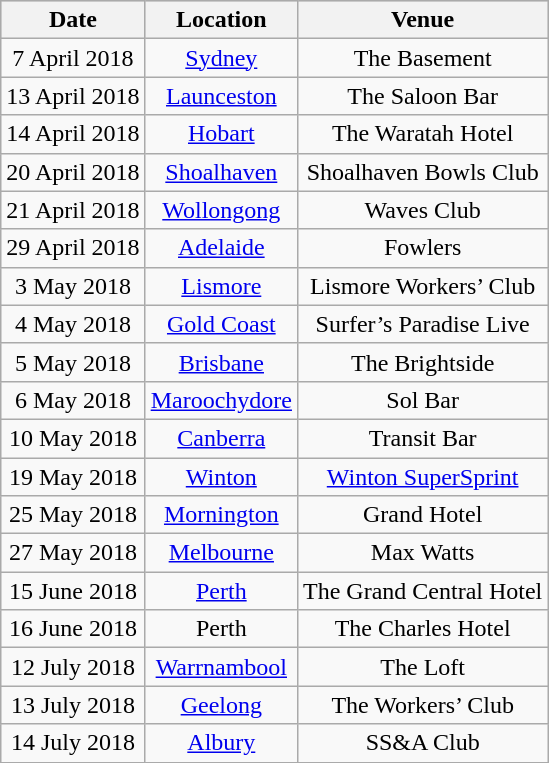<table class="wikitable collapsible collapsed" style="text-align:center;">
<tr bgcolor="#CCCCCC">
<th>Date</th>
<th>Location</th>
<th>Venue</th>
</tr>
<tr>
<td>7 April 2018</td>
<td><a href='#'>Sydney</a></td>
<td>The Basement</td>
</tr>
<tr>
<td>13 April 2018</td>
<td><a href='#'>Launceston</a></td>
<td>The Saloon Bar</td>
</tr>
<tr>
<td>14 April 2018</td>
<td><a href='#'>Hobart</a></td>
<td>The Waratah Hotel</td>
</tr>
<tr>
<td>20 April 2018</td>
<td><a href='#'>Shoalhaven</a></td>
<td>Shoalhaven Bowls Club</td>
</tr>
<tr>
<td>21 April 2018</td>
<td><a href='#'>Wollongong</a></td>
<td>Waves Club</td>
</tr>
<tr>
<td>29 April 2018</td>
<td><a href='#'>Adelaide</a></td>
<td>Fowlers</td>
</tr>
<tr>
<td>3 May 2018</td>
<td><a href='#'>Lismore</a></td>
<td>Lismore Workers’ Club</td>
</tr>
<tr>
<td>4 May 2018</td>
<td><a href='#'>Gold Coast</a></td>
<td>Surfer’s Paradise Live</td>
</tr>
<tr>
<td>5 May 2018</td>
<td><a href='#'>Brisbane</a></td>
<td>The Brightside</td>
</tr>
<tr>
<td>6 May 2018</td>
<td><a href='#'>Maroochydore</a></td>
<td>Sol Bar</td>
</tr>
<tr>
<td>10 May 2018</td>
<td><a href='#'>Canberra</a></td>
<td>Transit Bar</td>
</tr>
<tr>
<td>19 May 2018</td>
<td><a href='#'>Winton</a></td>
<td><a href='#'>Winton SuperSprint</a></td>
</tr>
<tr>
<td>25 May 2018</td>
<td><a href='#'>Mornington</a></td>
<td>Grand Hotel</td>
</tr>
<tr>
<td>27 May 2018</td>
<td><a href='#'>Melbourne</a></td>
<td>Max Watts</td>
</tr>
<tr>
<td>15 June 2018</td>
<td><a href='#'>Perth</a></td>
<td>The Grand Central Hotel</td>
</tr>
<tr>
<td>16 June 2018</td>
<td>Perth</td>
<td>The Charles Hotel</td>
</tr>
<tr>
<td>12 July 2018</td>
<td><a href='#'>Warrnambool</a></td>
<td>The Loft</td>
</tr>
<tr>
<td>13 July 2018</td>
<td><a href='#'>Geelong</a></td>
<td>The Workers’ Club</td>
</tr>
<tr>
<td>14 July 2018</td>
<td><a href='#'>Albury</a></td>
<td>SS&A Club</td>
</tr>
<tr>
</tr>
</table>
